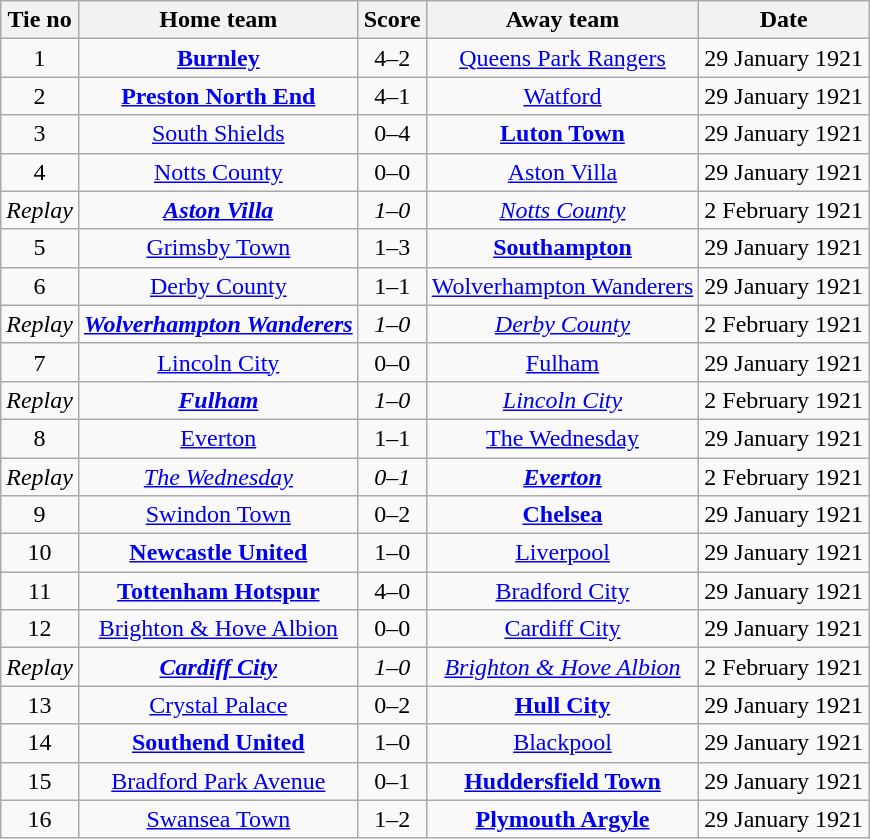<table class="wikitable" style="text-align: center">
<tr>
<th>Tie no</th>
<th>Home team</th>
<th>Score</th>
<th>Away team</th>
<th>Date</th>
</tr>
<tr>
<td>1</td>
<td><strong><a href='#'>Burnley</a></strong></td>
<td>4–2</td>
<td><a href='#'>Queens Park Rangers</a></td>
<td>29 January 1921</td>
</tr>
<tr>
<td>2</td>
<td><strong><a href='#'>Preston North End</a></strong></td>
<td>4–1</td>
<td><a href='#'>Watford</a></td>
<td>29 January 1921</td>
</tr>
<tr>
<td>3</td>
<td><a href='#'>South Shields</a></td>
<td>0–4</td>
<td><strong><a href='#'>Luton Town</a></strong></td>
<td>29 January 1921</td>
</tr>
<tr>
<td>4</td>
<td><a href='#'>Notts County</a></td>
<td>0–0</td>
<td><a href='#'>Aston Villa</a></td>
<td>29 January 1921</td>
</tr>
<tr>
<td><em>Replay</em></td>
<td><strong><em><a href='#'>Aston Villa</a></em></strong></td>
<td><em>1–0</em></td>
<td><em><a href='#'>Notts County</a></em></td>
<td>2 February 1921</td>
</tr>
<tr>
<td>5</td>
<td><a href='#'>Grimsby Town</a></td>
<td>1–3</td>
<td><strong><a href='#'>Southampton</a></strong></td>
<td>29 January 1921</td>
</tr>
<tr>
<td>6</td>
<td><a href='#'>Derby County</a></td>
<td>1–1</td>
<td><a href='#'>Wolverhampton Wanderers</a></td>
<td>29 January 1921</td>
</tr>
<tr>
<td><em>Replay</em></td>
<td><strong><em><a href='#'>Wolverhampton Wanderers</a></em></strong></td>
<td><em>1–0</em></td>
<td><em><a href='#'>Derby County</a></em></td>
<td>2 February 1921</td>
</tr>
<tr>
<td>7</td>
<td><a href='#'>Lincoln City</a></td>
<td>0–0</td>
<td><a href='#'>Fulham</a></td>
<td>29 January 1921</td>
</tr>
<tr>
<td><em>Replay</em></td>
<td><strong><em><a href='#'>Fulham</a></em></strong></td>
<td><em>1–0</em></td>
<td><em><a href='#'>Lincoln City</a></em></td>
<td>2 February 1921</td>
</tr>
<tr>
<td>8</td>
<td><a href='#'>Everton</a></td>
<td>1–1</td>
<td><a href='#'>The Wednesday</a></td>
<td>29 January 1921</td>
</tr>
<tr>
<td><em>Replay</em></td>
<td><em><a href='#'>The Wednesday</a></em></td>
<td><em>0–1</em></td>
<td><strong><em><a href='#'>Everton</a></em></strong></td>
<td>2 February 1921</td>
</tr>
<tr>
<td>9</td>
<td><a href='#'>Swindon Town</a></td>
<td>0–2</td>
<td><strong><a href='#'>Chelsea</a></strong></td>
<td>29 January 1921</td>
</tr>
<tr>
<td>10</td>
<td><strong><a href='#'>Newcastle United</a></strong></td>
<td>1–0</td>
<td><a href='#'>Liverpool</a></td>
<td>29 January 1921</td>
</tr>
<tr>
<td>11</td>
<td><strong><a href='#'>Tottenham Hotspur</a></strong></td>
<td>4–0</td>
<td><a href='#'>Bradford City</a></td>
<td>29 January 1921</td>
</tr>
<tr>
<td>12</td>
<td><a href='#'>Brighton & Hove Albion</a></td>
<td>0–0</td>
<td><a href='#'>Cardiff City</a></td>
<td>29 January 1921</td>
</tr>
<tr>
<td><em>Replay</em></td>
<td><strong><em><a href='#'>Cardiff City</a></em></strong></td>
<td><em>1–0</em></td>
<td><em><a href='#'>Brighton & Hove Albion</a></em></td>
<td>2 February 1921</td>
</tr>
<tr>
<td>13</td>
<td><a href='#'>Crystal Palace</a></td>
<td>0–2</td>
<td><strong><a href='#'>Hull City</a></strong></td>
<td>29 January 1921</td>
</tr>
<tr>
<td>14</td>
<td><strong><a href='#'>Southend United</a></strong></td>
<td>1–0</td>
<td><a href='#'>Blackpool</a></td>
<td>29 January 1921</td>
</tr>
<tr>
<td>15</td>
<td><a href='#'>Bradford Park Avenue</a></td>
<td>0–1</td>
<td><strong><a href='#'>Huddersfield Town</a></strong></td>
<td>29 January 1921</td>
</tr>
<tr>
<td>16</td>
<td><a href='#'>Swansea Town</a></td>
<td>1–2</td>
<td><strong><a href='#'>Plymouth Argyle</a></strong></td>
<td>29 January 1921</td>
</tr>
</table>
